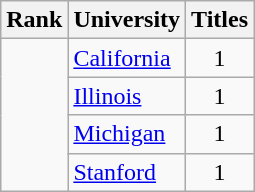<table class="wikitable sortable" style="text-align:center">
<tr>
<th>Rank</th>
<th>University</th>
<th>Titles</th>
</tr>
<tr>
<td rowspan="5"></td>
<td align=left><a href='#'>California</a></td>
<td>1</td>
</tr>
<tr>
<td align=left><a href='#'>Illinois</a></td>
<td>1</td>
</tr>
<tr>
<td align=left><a href='#'>Michigan</a></td>
<td>1</td>
</tr>
<tr>
<td align=left><a href='#'>Stanford</a></td>
<td>1</td>
</tr>
</table>
